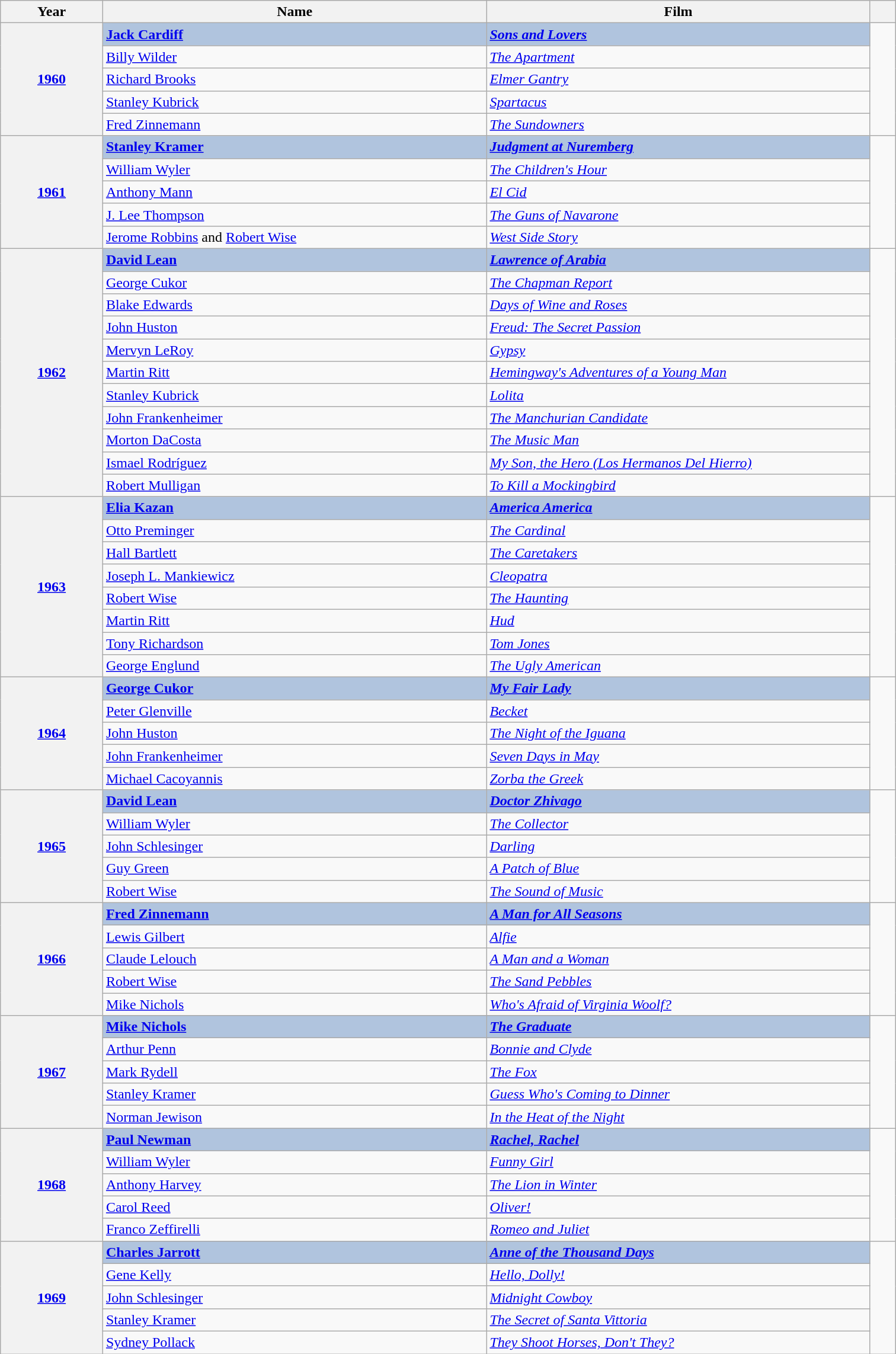<table class="wikitable sortable">
<tr>
<th scope="col" style="width:8%;">Year</th>
<th scope="col" style="width:30%;">Name</th>
<th scope="col" style="width:30%;">Film</th>
<th scope="col" style="width:2%;" class="unsortable"></th>
</tr>
<tr>
<th rowspan="5" style="text-align:center;"><a href='#'>1960</a></th>
<td style="background:#B0C4DE;"><strong><a href='#'>Jack Cardiff</a></strong></td>
<td style="background:#B0C4DE;"><strong><em><a href='#'>Sons and Lovers</a></em></strong></td>
<td rowspan=5></td>
</tr>
<tr>
<td><a href='#'>Billy Wilder</a></td>
<td><em><a href='#'>The Apartment</a></em></td>
</tr>
<tr>
<td><a href='#'>Richard Brooks</a></td>
<td><em><a href='#'>Elmer Gantry</a></em></td>
</tr>
<tr>
<td><a href='#'>Stanley Kubrick</a></td>
<td><em><a href='#'>Spartacus</a></em></td>
</tr>
<tr>
<td><a href='#'>Fred Zinnemann</a></td>
<td><em><a href='#'>The Sundowners</a></em></td>
</tr>
<tr>
<th rowspan="5" style="text-align:center;"><a href='#'>1961</a></th>
<td style="background:#B0C4DE;"><strong><a href='#'>Stanley Kramer</a></strong></td>
<td style="background:#B0C4DE;"><strong><em><a href='#'>Judgment at Nuremberg</a></em></strong></td>
<td rowspan=5></td>
</tr>
<tr>
<td><a href='#'>William Wyler</a></td>
<td><em><a href='#'>The Children's Hour</a></em></td>
</tr>
<tr>
<td><a href='#'>Anthony Mann</a></td>
<td><em><a href='#'>El Cid</a></em></td>
</tr>
<tr>
<td><a href='#'>J. Lee Thompson</a></td>
<td><em><a href='#'>The Guns of Navarone</a></em></td>
</tr>
<tr>
<td><a href='#'>Jerome Robbins</a> and <a href='#'>Robert Wise</a></td>
<td><em><a href='#'>West Side Story</a></em></td>
</tr>
<tr>
<th rowspan="11" style="text-align:center;"><a href='#'>1962</a></th>
<td style="background:#B0C4DE;"><strong><a href='#'>David Lean</a></strong></td>
<td style="background:#B0C4DE;"><strong><em><a href='#'>Lawrence of Arabia</a></em></strong></td>
<td rowspan=11></td>
</tr>
<tr>
<td><a href='#'>George Cukor</a></td>
<td><em><a href='#'>The Chapman Report</a></em></td>
</tr>
<tr>
<td><a href='#'>Blake Edwards</a></td>
<td><em><a href='#'>Days of Wine and Roses</a></em></td>
</tr>
<tr>
<td><a href='#'>John Huston</a></td>
<td><em><a href='#'>Freud: The Secret Passion</a></em></td>
</tr>
<tr>
<td><a href='#'>Mervyn LeRoy</a></td>
<td><em><a href='#'>Gypsy</a></em></td>
</tr>
<tr>
<td><a href='#'>Martin Ritt</a></td>
<td><em><a href='#'>Hemingway's Adventures of a Young Man</a></em></td>
</tr>
<tr>
<td><a href='#'>Stanley Kubrick</a></td>
<td><em><a href='#'>Lolita</a></em></td>
</tr>
<tr>
<td><a href='#'>John Frankenheimer</a></td>
<td><em><a href='#'>The Manchurian Candidate</a></em></td>
</tr>
<tr>
<td><a href='#'>Morton DaCosta</a></td>
<td><em><a href='#'>The Music Man</a></em></td>
</tr>
<tr>
<td><a href='#'>Ismael Rodríguez</a></td>
<td><em><a href='#'>My Son, the Hero (Los Hermanos Del Hierro)</a></em></td>
</tr>
<tr>
<td><a href='#'>Robert Mulligan</a></td>
<td><em><a href='#'>To Kill a Mockingbird</a></em></td>
</tr>
<tr>
<th rowspan="8" style="text-align:center;"><a href='#'>1963</a></th>
<td style="background:#B0C4DE;"><strong><a href='#'>Elia Kazan</a></strong></td>
<td style="background:#B0C4DE;"><strong><em><a href='#'>America America</a></em></strong></td>
<td rowspan=8></td>
</tr>
<tr>
<td><a href='#'>Otto Preminger</a></td>
<td><em><a href='#'>The Cardinal</a></em></td>
</tr>
<tr>
<td><a href='#'>Hall Bartlett</a></td>
<td><em><a href='#'>The Caretakers</a></em></td>
</tr>
<tr>
<td><a href='#'>Joseph L. Mankiewicz</a></td>
<td><em><a href='#'>Cleopatra</a></em></td>
</tr>
<tr>
<td><a href='#'>Robert Wise</a></td>
<td><em><a href='#'>The Haunting</a></em></td>
</tr>
<tr>
<td><a href='#'>Martin Ritt</a></td>
<td><em><a href='#'>Hud</a></em></td>
</tr>
<tr>
<td><a href='#'>Tony Richardson</a></td>
<td><em><a href='#'>Tom Jones</a></em></td>
</tr>
<tr>
<td><a href='#'>George Englund</a></td>
<td><em><a href='#'>The Ugly American</a></em></td>
</tr>
<tr>
<th rowspan="5" style="text-align:center;"><a href='#'>1964</a></th>
<td style="background:#B0C4DE;"><strong><a href='#'>George Cukor</a></strong></td>
<td style="background:#B0C4DE;"><strong><em><a href='#'>My Fair Lady</a></em></strong></td>
<td rowspan=5></td>
</tr>
<tr>
<td><a href='#'>Peter Glenville</a></td>
<td><em><a href='#'>Becket</a></em></td>
</tr>
<tr>
<td><a href='#'>John Huston</a></td>
<td><em><a href='#'>The Night of the Iguana</a></em></td>
</tr>
<tr>
<td><a href='#'>John Frankenheimer</a></td>
<td><em><a href='#'>Seven Days in May</a></em></td>
</tr>
<tr>
<td><a href='#'>Michael Cacoyannis</a></td>
<td><em><a href='#'>Zorba the Greek</a></em></td>
</tr>
<tr>
<th rowspan="5" style="text-align:center;"><a href='#'>1965</a></th>
<td style="background:#B0C4DE;"><strong><a href='#'>David Lean</a></strong></td>
<td style="background:#B0C4DE;"><strong><em><a href='#'>Doctor Zhivago</a></em></strong></td>
<td rowspan=5></td>
</tr>
<tr>
<td><a href='#'>William Wyler</a></td>
<td><em><a href='#'>The Collector</a></em></td>
</tr>
<tr>
<td><a href='#'>John Schlesinger</a></td>
<td><em><a href='#'>Darling</a></em></td>
</tr>
<tr>
<td><a href='#'>Guy Green</a></td>
<td><em><a href='#'>A Patch of Blue</a></em></td>
</tr>
<tr>
<td><a href='#'>Robert Wise</a></td>
<td><em><a href='#'>The Sound of Music</a></em></td>
</tr>
<tr>
<th rowspan="5" style="text-align:center;"><a href='#'>1966</a></th>
<td style="background:#B0C4DE;"><strong><a href='#'>Fred Zinnemann</a></strong></td>
<td style="background:#B0C4DE;"><strong><em><a href='#'>A Man for All Seasons</a></em></strong></td>
<td rowspan=5></td>
</tr>
<tr>
<td><a href='#'>Lewis Gilbert</a></td>
<td><em><a href='#'>Alfie</a></em></td>
</tr>
<tr>
<td><a href='#'>Claude Lelouch</a></td>
<td><em><a href='#'>A Man and a Woman</a></em></td>
</tr>
<tr>
<td><a href='#'>Robert Wise</a></td>
<td><em><a href='#'>The Sand Pebbles</a></em></td>
</tr>
<tr>
<td><a href='#'>Mike Nichols</a></td>
<td><em><a href='#'>Who's Afraid of Virginia Woolf?</a></em></td>
</tr>
<tr>
<th rowspan="5" style="text-align:center;"><a href='#'>1967</a></th>
<td style="background:#B0C4DE;"><strong><a href='#'>Mike Nichols</a></strong></td>
<td style="background:#B0C4DE;"><strong><em><a href='#'>The Graduate</a></em></strong></td>
<td rowspan=5></td>
</tr>
<tr>
<td><a href='#'>Arthur Penn</a></td>
<td><em><a href='#'>Bonnie and Clyde</a></em></td>
</tr>
<tr>
<td><a href='#'>Mark Rydell</a></td>
<td><em><a href='#'>The Fox</a></em></td>
</tr>
<tr>
<td><a href='#'>Stanley Kramer</a></td>
<td><em><a href='#'>Guess Who's Coming to Dinner</a></em></td>
</tr>
<tr>
<td><a href='#'>Norman Jewison</a></td>
<td><em><a href='#'>In the Heat of the Night</a></em></td>
</tr>
<tr>
<th rowspan="5" style="text-align:center;"><a href='#'>1968</a></th>
<td style="background:#B0C4DE;"><strong><a href='#'>Paul Newman</a></strong></td>
<td style="background:#B0C4DE;"><strong><em><a href='#'>Rachel, Rachel</a></em></strong></td>
<td rowspan=5></td>
</tr>
<tr>
<td><a href='#'>William Wyler</a></td>
<td><em><a href='#'>Funny Girl</a></em></td>
</tr>
<tr>
<td><a href='#'>Anthony Harvey</a></td>
<td><em><a href='#'>The Lion in Winter</a></em></td>
</tr>
<tr>
<td><a href='#'>Carol Reed</a></td>
<td><em><a href='#'>Oliver!</a></em></td>
</tr>
<tr>
<td><a href='#'>Franco Zeffirelli</a></td>
<td><em><a href='#'>Romeo and Juliet</a></em></td>
</tr>
<tr>
<th rowspan="5" style="text-align:center;"><a href='#'>1969</a></th>
<td style="background:#B0C4DE;"><strong><a href='#'>Charles Jarrott</a></strong></td>
<td style="background:#B0C4DE;"><strong><em><a href='#'>Anne of the Thousand Days</a></em></strong></td>
<td rowspan=5></td>
</tr>
<tr>
<td><a href='#'>Gene Kelly</a></td>
<td><em><a href='#'>Hello, Dolly!</a></em></td>
</tr>
<tr>
<td><a href='#'>John Schlesinger</a></td>
<td><em><a href='#'>Midnight Cowboy</a></em></td>
</tr>
<tr>
<td><a href='#'>Stanley Kramer</a></td>
<td><em><a href='#'>The Secret of Santa Vittoria</a></em></td>
</tr>
<tr>
<td><a href='#'>Sydney Pollack</a></td>
<td><em><a href='#'>They Shoot Horses, Don't They?</a></em></td>
</tr>
</table>
